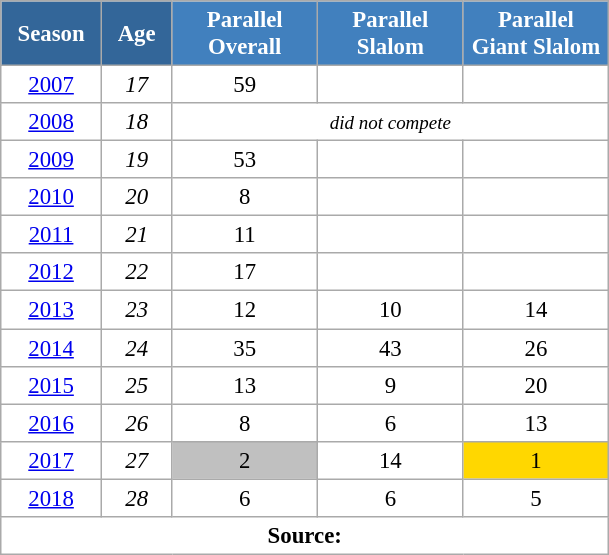<table class="wikitable" style="font-size:95%; text-align:center; border:grey solid 1px; border-collapse:collapse; background:#ffffff;">
<tr>
<th style="background-color:#369; color:white; width:60px;">Season</th>
<th style="background-color:#369; color:white; width:40px;">Age</th>
<th style="background-color:#4180be; color:white; width:90px;">Parallel<br>Overall</th>
<th style="background-color:#4180be; color:white; width:90px;">Parallel<br>Slalom</th>
<th style="background-color:#4180be; color:white; width:90px;">Parallel<br>Giant Slalom</th>
</tr>
<tr>
<td><a href='#'>2007</a></td>
<td><em>17</em></td>
<td>59</td>
<td></td>
<td></td>
</tr>
<tr>
<td><a href='#'>2008</a></td>
<td><em>18</em></td>
<td colspan=3><em><small>did not compete</small></em></td>
</tr>
<tr>
<td><a href='#'>2009</a></td>
<td><em>19</em></td>
<td>53</td>
<td></td>
<td></td>
</tr>
<tr>
<td><a href='#'>2010</a></td>
<td><em>20</em></td>
<td>8</td>
<td></td>
<td></td>
</tr>
<tr>
<td><a href='#'>2011</a></td>
<td><em>21</em></td>
<td>11</td>
<td></td>
<td></td>
</tr>
<tr>
<td><a href='#'>2012</a></td>
<td><em>22</em></td>
<td>17</td>
<td></td>
<td></td>
</tr>
<tr>
<td><a href='#'>2013</a></td>
<td><em>23</em></td>
<td>12</td>
<td>10</td>
<td>14</td>
</tr>
<tr>
<td><a href='#'>2014</a></td>
<td><em>24</em></td>
<td>35</td>
<td>43</td>
<td>26</td>
</tr>
<tr>
<td><a href='#'>2015</a></td>
<td><em>25</em></td>
<td>13</td>
<td>9</td>
<td>20</td>
</tr>
<tr>
<td><a href='#'>2016</a></td>
<td><em>26</em></td>
<td>8</td>
<td>6</td>
<td>13</td>
</tr>
<tr>
<td><a href='#'>2017</a></td>
<td><em>27</em></td>
<td bgcolor="silver">2</td>
<td>14</td>
<td bgcolor="gold">1</td>
</tr>
<tr>
<td><a href='#'>2018</a></td>
<td><em>28</em></td>
<td>6</td>
<td>6</td>
<td>5</td>
</tr>
<tr>
<td colspan=5><strong>Source:</strong> </td>
</tr>
</table>
